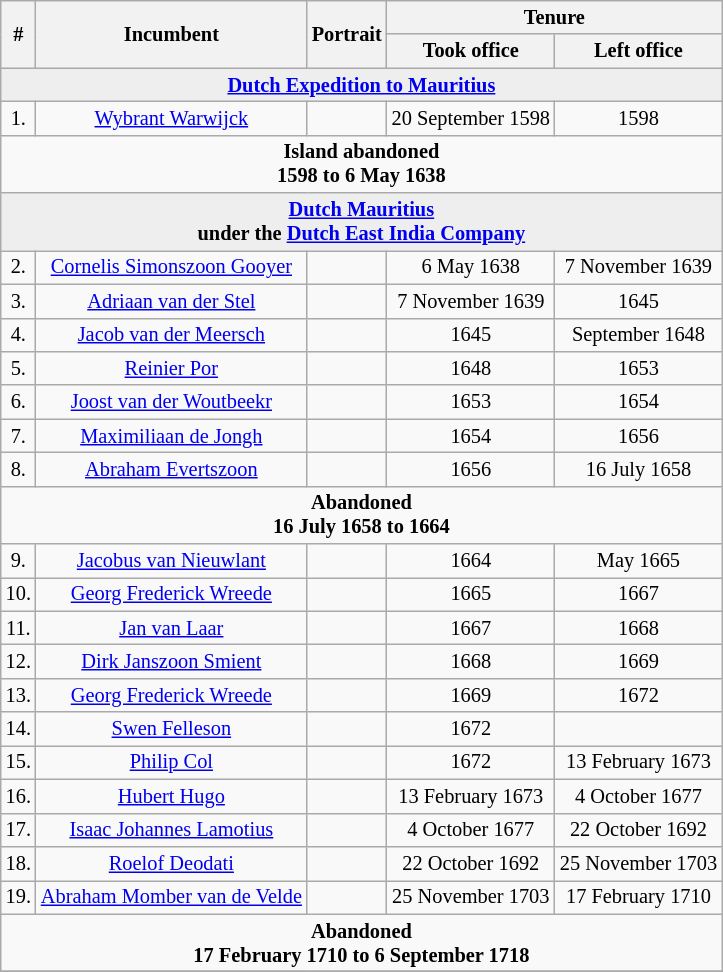<table class="wikitable" style="font-size:85%;text-align:center">
<tr>
<th rowspan="2">#</th>
<th rowspan="2">Incumbent</th>
<th rowspan="2">Portrait</th>
<th colspan="2">Tenure</th>
</tr>
<tr>
<th>Took office</th>
<th>Left office</th>
</tr>
<tr bgcolor=#EEEEEE>
<td align=center colspan=8><strong><a href='#'>Dutch Expedition to Mauritius</a></strong></td>
</tr>
<tr>
<td>1.</td>
<td><a href='#'>Wybrant Warwijck</a></td>
<td></td>
<td>20 September 1598</td>
<td>1598</td>
</tr>
<tr>
<td align=center colspan=8><strong>Island abandoned<br>1598 to 6 May 1638</strong></td>
</tr>
<tr bgcolor=#EEEEEE>
<td align=center colspan=8><strong><a href='#'>Dutch Mauritius</a><br>under the <a href='#'>Dutch East India Company</a></strong></td>
</tr>
<tr>
<td>2.</td>
<td><a href='#'>Cornelis Simonszoon Gooyer</a></td>
<td></td>
<td>6 May 1638</td>
<td>7 November 1639</td>
</tr>
<tr>
<td>3.</td>
<td><a href='#'>Adriaan van der Stel</a></td>
<td></td>
<td>7 November 1639</td>
<td>1645</td>
</tr>
<tr>
<td>4.</td>
<td><a href='#'>Jacob van der Meersch</a></td>
<td></td>
<td>1645</td>
<td>September 1648</td>
</tr>
<tr>
<td>5.</td>
<td><a href='#'>Reinier Por</a></td>
<td></td>
<td>1648</td>
<td>1653</td>
</tr>
<tr>
<td>6.</td>
<td><a href='#'>Joost van der Woutbeekr</a></td>
<td></td>
<td>1653</td>
<td>1654</td>
</tr>
<tr>
<td>7.</td>
<td><a href='#'>Maximiliaan de Jongh</a></td>
<td></td>
<td>1654</td>
<td>1656</td>
</tr>
<tr>
<td>8.</td>
<td><a href='#'>Abraham Evertszoon</a></td>
<td></td>
<td>1656</td>
<td>16 July 1658</td>
</tr>
<tr>
<td align=center colspan=8><strong>Abandoned<br>16 July 1658 to 1664</strong></td>
</tr>
<tr>
<td>9.</td>
<td><a href='#'>Jacobus van Nieuwlant</a></td>
<td></td>
<td>1664</td>
<td>May 1665</td>
</tr>
<tr>
<td>10.</td>
<td><a href='#'>Georg Frederick Wreede</a></td>
<td></td>
<td>1665</td>
<td>1667</td>
</tr>
<tr>
<td>11.</td>
<td><a href='#'>Jan van Laar</a></td>
<td></td>
<td>1667</td>
<td>1668</td>
</tr>
<tr>
<td>12.</td>
<td><a href='#'>Dirk Janszoon Smient</a></td>
<td></td>
<td>1668</td>
<td>1669</td>
</tr>
<tr>
<td>13.</td>
<td><a href='#'>Georg Frederick Wreede</a></td>
<td></td>
<td>1669</td>
<td>1672</td>
</tr>
<tr>
<td>14.</td>
<td><a href='#'>Swen Felleson</a></td>
<td></td>
<td>1672</td>
<td></td>
</tr>
<tr>
<td>15.</td>
<td><a href='#'>Philip Col</a></td>
<td></td>
<td>1672</td>
<td>13 February 1673</td>
</tr>
<tr>
<td>16.</td>
<td><a href='#'>Hubert Hugo</a></td>
<td></td>
<td>13 February 1673</td>
<td>4 October 1677</td>
</tr>
<tr>
<td>17.</td>
<td><a href='#'>Isaac Johannes Lamotius</a></td>
<td></td>
<td>4 October 1677</td>
<td>22 October 1692</td>
</tr>
<tr>
<td>18.</td>
<td><a href='#'>Roelof Deodati</a></td>
<td></td>
<td>22 October 1692</td>
<td>25 November 1703</td>
</tr>
<tr>
<td>19.</td>
<td><a href='#'>Abraham Momber van de Velde</a></td>
<td></td>
<td>25 November 1703</td>
<td>17 February 1710</td>
</tr>
<tr>
<td align=center colspan=8><strong>Abandoned<br>17 February 1710 to 6 September 1718</strong></td>
</tr>
<tr>
</tr>
</table>
